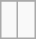<table class="wikitable">
<tr align="center">
</tr>
<tr align="center">
<td> </td>
<td> </td>
</tr>
</table>
